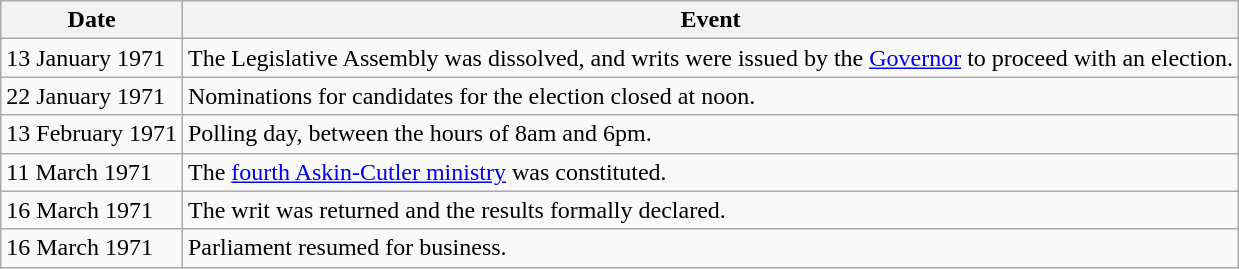<table class="wikitable">
<tr>
<th>Date</th>
<th>Event</th>
</tr>
<tr>
<td>13 January 1971</td>
<td>The Legislative Assembly was dissolved, and writs were issued by the <a href='#'>Governor</a> to proceed with an election.</td>
</tr>
<tr>
<td>22 January 1971</td>
<td>Nominations for candidates for the election closed at noon.</td>
</tr>
<tr>
<td>13 February 1971</td>
<td>Polling day, between the hours of 8am and 6pm.</td>
</tr>
<tr>
<td>11 March 1971</td>
<td>The <a href='#'>fourth Askin-Cutler ministry</a> was constituted.</td>
</tr>
<tr>
<td>16 March 1971</td>
<td>The writ was returned and the results formally declared.</td>
</tr>
<tr>
<td>16 March 1971</td>
<td>Parliament resumed for business.</td>
</tr>
</table>
